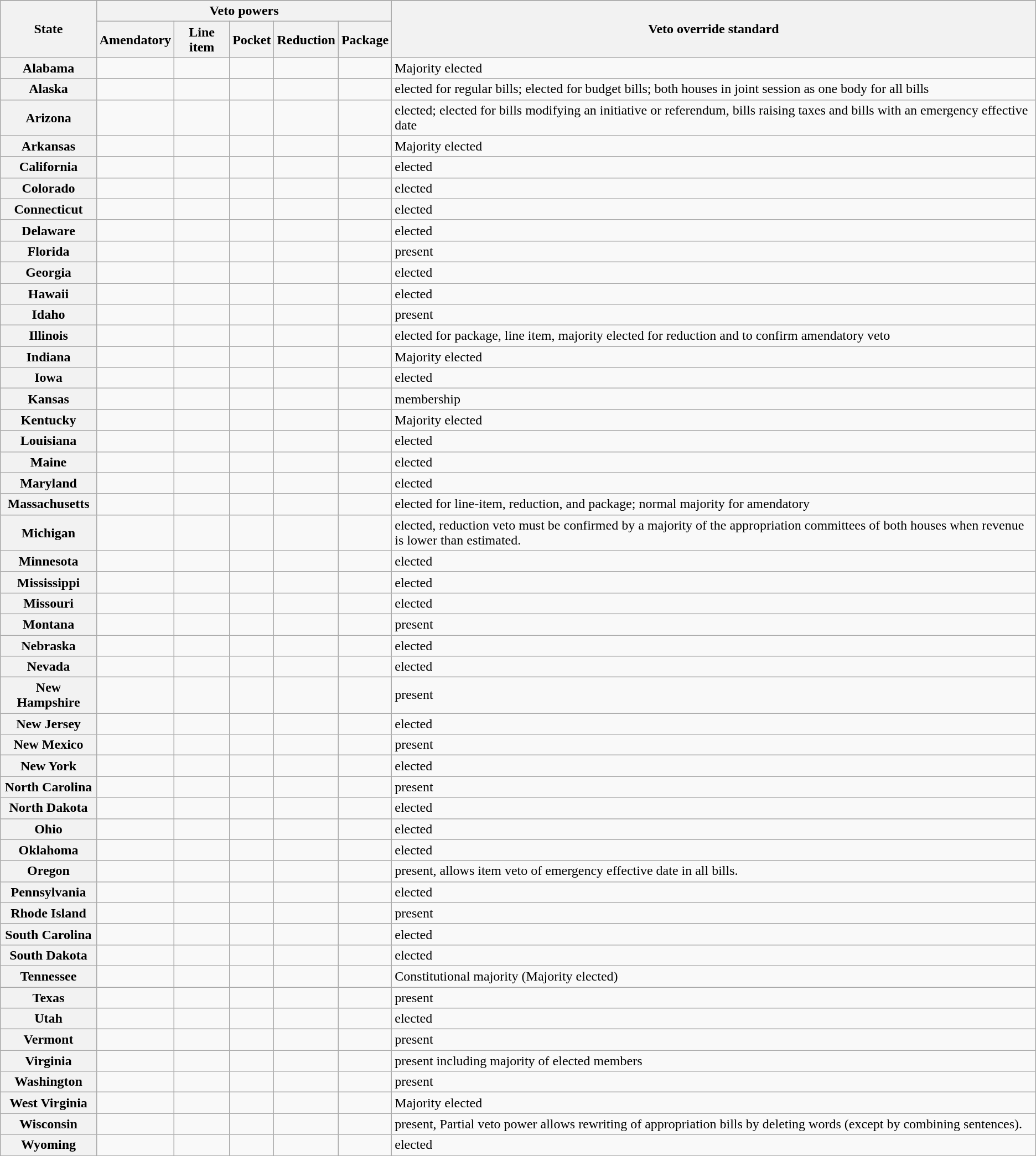<table class="wikitable plainrowheaders sticky-header-multi sortable">
<tr>
</tr>
<tr>
<th scope="col" rowspan=2>State</th>
<th scope="colgroup" colspan=5>Veto powers</th>
<th scope="col" rowspan=2>Veto override standard</th>
</tr>
<tr>
<th scope="col">Amendatory</th>
<th scope="col">Line item</th>
<th scope="col">Pocket</th>
<th scope="col">Reduction</th>
<th scope="col">Package</th>
</tr>
<tr>
<th scope="row">Alabama</th>
<td></td>
<td></td>
<td></td>
<td></td>
<td></td>
<td>Majority elected</td>
</tr>
<tr>
<th scope="row">Alaska</th>
<td></td>
<td></td>
<td></td>
<td></td>
<td></td>
<td> elected for regular bills;  elected for budget bills; both houses in joint session as one body for all bills</td>
</tr>
<tr>
<th scope="row">Arizona</th>
<td></td>
<td></td>
<td></td>
<td></td>
<td></td>
<td> elected;  elected for bills modifying an initiative or referendum, bills raising taxes and bills with an emergency effective date</td>
</tr>
<tr>
<th scope="row">Arkansas</th>
<td></td>
<td></td>
<td></td>
<td></td>
<td></td>
<td>Majority elected</td>
</tr>
<tr>
<th scope="row">California</th>
<td></td>
<td></td>
<td></td>
<td></td>
<td></td>
<td> elected</td>
</tr>
<tr>
<th scope="row">Colorado</th>
<td></td>
<td></td>
<td></td>
<td></td>
<td></td>
<td> elected</td>
</tr>
<tr>
<th scope="row">Connecticut</th>
<td></td>
<td></td>
<td></td>
<td></td>
<td></td>
<td> elected</td>
</tr>
<tr>
<th scope="row">Delaware</th>
<td></td>
<td></td>
<td></td>
<td></td>
<td></td>
<td> elected</td>
</tr>
<tr>
<th scope="row">Florida</th>
<td></td>
<td></td>
<td></td>
<td></td>
<td></td>
<td> present</td>
</tr>
<tr>
<th scope="row">Georgia</th>
<td></td>
<td></td>
<td></td>
<td></td>
<td></td>
<td> elected</td>
</tr>
<tr>
<th scope="row">Hawaii</th>
<td></td>
<td></td>
<td></td>
<td></td>
<td></td>
<td> elected</td>
</tr>
<tr>
<th scope="row">Idaho</th>
<td></td>
<td></td>
<td></td>
<td></td>
<td></td>
<td> present</td>
</tr>
<tr>
<th scope="row">Illinois</th>
<td></td>
<td></td>
<td></td>
<td></td>
<td></td>
<td> elected for package, line item, majority elected for reduction and to confirm amendatory veto</td>
</tr>
<tr>
<th scope="row">Indiana</th>
<td></td>
<td></td>
<td></td>
<td></td>
<td></td>
<td>Majority elected</td>
</tr>
<tr>
<th scope="row">Iowa</th>
<td></td>
<td></td>
<td></td>
<td></td>
<td></td>
<td> elected</td>
</tr>
<tr>
<th scope="row">Kansas</th>
<td></td>
<td></td>
<td></td>
<td></td>
<td></td>
<td> membership</td>
</tr>
<tr>
<th scope="row">Kentucky</th>
<td></td>
<td></td>
<td></td>
<td></td>
<td></td>
<td>Majority elected</td>
</tr>
<tr>
<th scope="row">Louisiana</th>
<td></td>
<td></td>
<td></td>
<td></td>
<td></td>
<td> elected</td>
</tr>
<tr>
<th scope="row">Maine</th>
<td></td>
<td></td>
<td></td>
<td></td>
<td></td>
<td> elected</td>
</tr>
<tr>
<th scope="row">Maryland</th>
<td></td>
<td></td>
<td></td>
<td></td>
<td></td>
<td> elected</td>
</tr>
<tr>
<th scope="row">Massachusetts</th>
<td></td>
<td></td>
<td></td>
<td></td>
<td></td>
<td> elected for line-item, reduction, and package; normal majority for amendatory</td>
</tr>
<tr>
<th scope="row">Michigan</th>
<td></td>
<td></td>
<td></td>
<td></td>
<td></td>
<td> elected, reduction veto must be confirmed by a majority of the appropriation committees of both houses when revenue is lower than estimated.</td>
</tr>
<tr>
<th scope="row">Minnesota</th>
<td></td>
<td></td>
<td></td>
<td></td>
<td></td>
<td> elected</td>
</tr>
<tr>
<th scope="row">Mississippi</th>
<td></td>
<td></td>
<td></td>
<td></td>
<td></td>
<td> elected</td>
</tr>
<tr>
<th scope="row">Missouri</th>
<td></td>
<td></td>
<td></td>
<td></td>
<td></td>
<td> elected</td>
</tr>
<tr>
<th scope="row">Montana</th>
<td></td>
<td></td>
<td></td>
<td></td>
<td></td>
<td> present</td>
</tr>
<tr>
<th scope="row">Nebraska</th>
<td></td>
<td></td>
<td></td>
<td></td>
<td></td>
<td> elected</td>
</tr>
<tr>
<th scope="row">Nevada</th>
<td></td>
<td></td>
<td></td>
<td></td>
<td></td>
<td> elected</td>
</tr>
<tr>
<th scope="row">New Hampshire</th>
<td></td>
<td></td>
<td></td>
<td></td>
<td></td>
<td> present</td>
</tr>
<tr>
<th scope="row">New Jersey</th>
<td></td>
<td></td>
<td></td>
<td></td>
<td></td>
<td> elected</td>
</tr>
<tr>
<th scope="row">New Mexico</th>
<td></td>
<td></td>
<td></td>
<td></td>
<td></td>
<td> present</td>
</tr>
<tr>
<th scope="row">New York</th>
<td></td>
<td></td>
<td></td>
<td></td>
<td></td>
<td> elected</td>
</tr>
<tr>
<th scope="row">North Carolina</th>
<td></td>
<td></td>
<td></td>
<td></td>
<td></td>
<td> present</td>
</tr>
<tr>
<th scope="row">North Dakota</th>
<td></td>
<td></td>
<td></td>
<td></td>
<td></td>
<td> elected</td>
</tr>
<tr>
<th scope="row">Ohio</th>
<td></td>
<td></td>
<td></td>
<td></td>
<td></td>
<td> elected</td>
</tr>
<tr>
<th scope="row">Oklahoma</th>
<td></td>
<td></td>
<td></td>
<td></td>
<td></td>
<td> elected</td>
</tr>
<tr>
<th scope="row">Oregon</th>
<td></td>
<td></td>
<td></td>
<td></td>
<td></td>
<td> present, allows item veto of emergency effective date in all bills.</td>
</tr>
<tr>
<th scope="row">Pennsylvania</th>
<td></td>
<td></td>
<td></td>
<td></td>
<td></td>
<td> elected</td>
</tr>
<tr>
<th scope="row">Rhode Island</th>
<td></td>
<td></td>
<td></td>
<td></td>
<td></td>
<td> present</td>
</tr>
<tr>
<th scope="row">South Carolina</th>
<td></td>
<td></td>
<td></td>
<td></td>
<td></td>
<td> elected</td>
</tr>
<tr>
<th scope="row">South Dakota</th>
<td></td>
<td></td>
<td></td>
<td></td>
<td></td>
<td> elected</td>
</tr>
<tr>
<th scope="row">Tennessee</th>
<td></td>
<td></td>
<td></td>
<td></td>
<td></td>
<td>Constitutional majority (Majority elected)</td>
</tr>
<tr>
<th scope="row">Texas</th>
<td></td>
<td></td>
<td></td>
<td></td>
<td></td>
<td> present</td>
</tr>
<tr>
<th scope="row">Utah</th>
<td></td>
<td></td>
<td></td>
<td></td>
<td></td>
<td> elected</td>
</tr>
<tr>
<th scope="row">Vermont</th>
<td></td>
<td></td>
<td></td>
<td></td>
<td></td>
<td> present</td>
</tr>
<tr>
<th scope="row">Virginia</th>
<td></td>
<td></td>
<td></td>
<td></td>
<td></td>
<td> present including majority of elected members</td>
</tr>
<tr>
<th scope="row">Washington</th>
<td></td>
<td></td>
<td></td>
<td></td>
<td></td>
<td> present</td>
</tr>
<tr>
<th scope="row">West Virginia</th>
<td></td>
<td></td>
<td></td>
<td></td>
<td></td>
<td>Majority elected</td>
</tr>
<tr>
<th scope="row">Wisconsin</th>
<td></td>
<td></td>
<td></td>
<td></td>
<td></td>
<td> present, Partial veto power allows rewriting of appropriation bills by deleting words (except by combining sentences).</td>
</tr>
<tr>
<th scope="row">Wyoming</th>
<td></td>
<td></td>
<td></td>
<td></td>
<td></td>
<td> elected</td>
</tr>
</table>
